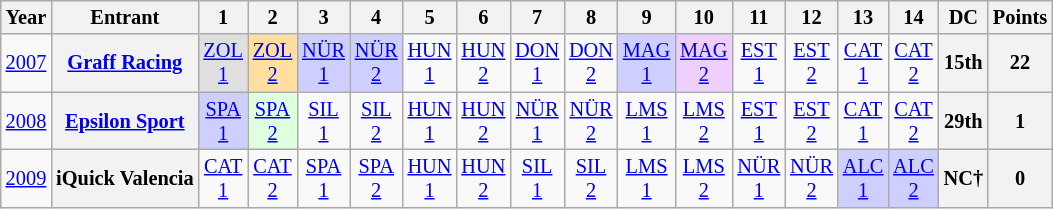<table class="wikitable" style="text-align:center; font-size:85%">
<tr>
<th>Year</th>
<th>Entrant</th>
<th>1</th>
<th>2</th>
<th>3</th>
<th>4</th>
<th>5</th>
<th>6</th>
<th>7</th>
<th>8</th>
<th>9</th>
<th>10</th>
<th>11</th>
<th>12</th>
<th>13</th>
<th>14</th>
<th>DC</th>
<th>Points</th>
</tr>
<tr>
<td><a href='#'>2007</a></td>
<th nowrap><a href='#'>Graff Racing</a></th>
<td style="background:#dfdfdf;"><a href='#'>ZOL<br>1</a><br></td>
<td style="background:#ffdf9f;"><a href='#'>ZOL<br>2</a><br></td>
<td style="background:#cfcfff;"><a href='#'>NÜR<br>1</a><br></td>
<td style="background:#cfcfff;"><a href='#'>NÜR<br>2</a><br></td>
<td><a href='#'>HUN<br>1</a></td>
<td><a href='#'>HUN<br>2</a></td>
<td><a href='#'>DON<br>1</a></td>
<td><a href='#'>DON<br>2</a></td>
<td style="background:#cfcfff;"><a href='#'>MAG<br>1</a><br></td>
<td style="background:#efcfff;"><a href='#'>MAG<br>2</a><br></td>
<td><a href='#'>EST<br>1</a></td>
<td><a href='#'>EST<br>2</a></td>
<td><a href='#'>CAT<br>1</a></td>
<td><a href='#'>CAT<br>2</a></td>
<th>15th</th>
<th>22</th>
</tr>
<tr>
<td><a href='#'>2008</a></td>
<th nowrap><a href='#'>Epsilon Sport</a></th>
<td style="background:#cfcfff;"><a href='#'>SPA<br>1</a><br></td>
<td style="background:#dfffdf;"><a href='#'>SPA<br>2</a><br></td>
<td><a href='#'>SIL<br>1</a></td>
<td><a href='#'>SIL<br>2</a></td>
<td><a href='#'>HUN<br>1</a></td>
<td><a href='#'>HUN<br>2</a></td>
<td><a href='#'>NÜR<br>1</a></td>
<td><a href='#'>NÜR<br>2</a></td>
<td><a href='#'>LMS<br>1</a></td>
<td><a href='#'>LMS<br>2</a></td>
<td><a href='#'>EST<br>1</a></td>
<td><a href='#'>EST<br>2</a></td>
<td><a href='#'>CAT<br>1</a></td>
<td><a href='#'>CAT<br>2</a></td>
<th>29th</th>
<th>1</th>
</tr>
<tr>
<td><a href='#'>2009</a></td>
<th nowrap>iQuick Valencia</th>
<td><a href='#'>CAT<br>1</a></td>
<td><a href='#'>CAT<br>2</a></td>
<td><a href='#'>SPA<br>1</a></td>
<td><a href='#'>SPA<br>2</a></td>
<td><a href='#'>HUN<br>1</a></td>
<td><a href='#'>HUN<br>2</a></td>
<td><a href='#'>SIL<br>1</a></td>
<td><a href='#'>SIL<br>2</a></td>
<td><a href='#'>LMS<br>1</a></td>
<td><a href='#'>LMS<br>2</a></td>
<td><a href='#'>NÜR<br>1</a></td>
<td><a href='#'>NÜR<br>2</a></td>
<td style="background:#cfcfff;"><a href='#'>ALC<br>1</a><br></td>
<td style="background:#cfcfff;"><a href='#'>ALC<br>2</a><br></td>
<th>NC†</th>
<th>0</th>
</tr>
</table>
